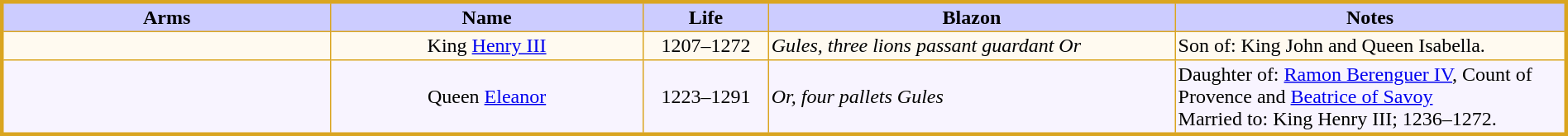<table width="100%" border="1" cellpadding="2" cellspacing="0" style="margin: 0.5em 0.3em 0.5em 0; background: #f9f9f9; border: 3px solid goldenrod; border-collapse: collapse;">
<tr>
<th width="21%" bgcolor = "#ccccff">Arms</th>
<th width="20%" bgcolor = "#ccccff">Name</th>
<th width="8%" bgcolor = "#ccccff">Life</th>
<th width="26%" bgcolor = "#ccccff">Blazon</th>
<th width="26%" bgcolor = "#ccccff">Notes</th>
</tr>
<tr bgcolor=fffaf0>
<td align="center"></td>
<td align="center">King <a href='#'>Henry III</a></td>
<td align="center">1207–1272</td>
<td><em>Gules, three lions passant guardant Or</em></td>
<td>Son of: King John and Queen Isabella.</td>
</tr>
<tr bgcolor=#f8f4ff>
<td align="center"></td>
<td align="center">Queen <a href='#'>Eleanor</a></td>
<td align="center">1223–1291</td>
<td><em>Or, four pallets Gules</em></td>
<td>Daughter of: <a href='#'>Ramon Berenguer IV</a>, Count of Provence and <a href='#'>Beatrice of Savoy</a><br>Married to: King Henry III; 1236–1272.</td>
</tr>
</table>
